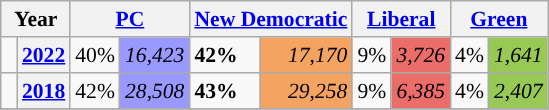<table class="wikitable" style="float:right; width:400; font-size:90%; margin-left:1em;">
<tr>
<th colspan="2" scope="col">Year</th>
<th colspan="2" scope="col"><a href='#'>PC</a></th>
<th colspan="2" scope="col"><a href='#'>New Democratic</a></th>
<th colspan="2" scope="col"><a href='#'>Liberal</a></th>
<th colspan="2" scope="col"><a href='#'>Green</a></th>
</tr>
<tr>
<td style="width: 0.25em; background-color: "></td>
<th><a href='#'>2022</a></th>
<td>40%</td>
<td style="text-align:right; background:#9999FF;"><em>16,423</em></td>
<td><strong>42%</strong></td>
<td style="text-align:right; background:#F4A460;"><em>17,170</em></td>
<td>9%</td>
<td style="text-align:right; background:#EA6D6A;"><em>3,726</em></td>
<td>4%</td>
<td style="text-align:right; background:#99C955;"><em>1,641</em></td>
</tr>
<tr>
<td style="width: 0.25em; background-color: "></td>
<th><a href='#'>2018</a></th>
<td>42%</td>
<td style="text-align:right; background:#9999FF;"><em>28,508</em></td>
<td><strong>43%</strong></td>
<td style="text-align:right; background:#F4A460;"><em>29,258</em></td>
<td>9%</td>
<td style="text-align:right; background:#EA6D6A;"><em>6,385</em></td>
<td>4%</td>
<td style="text-align:right; background:#99C955;"><em>2,407</em></td>
</tr>
<tr>
</tr>
</table>
